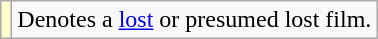<table class="wikitable">
<tr>
<td style="background:#ffc;"></td>
<td>Denotes a <a href='#'>lost</a> or presumed lost film.</td>
</tr>
</table>
